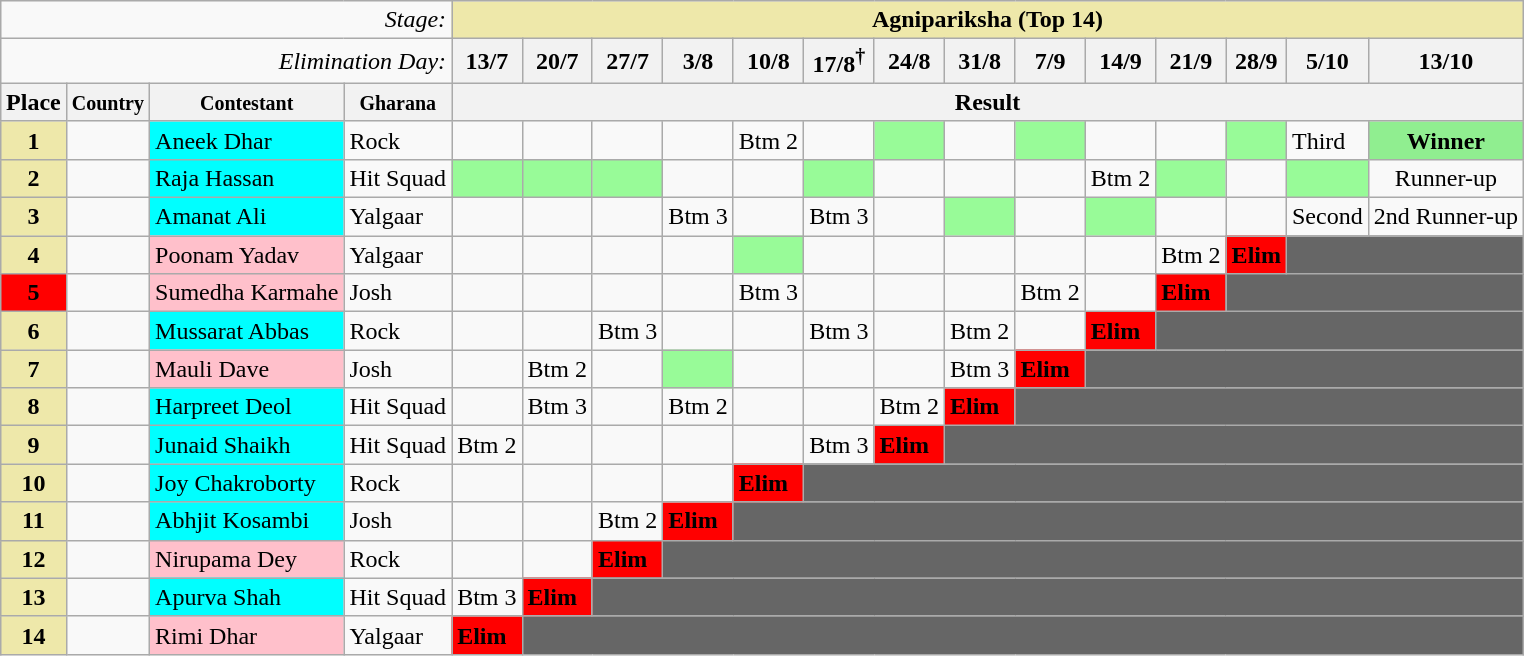<table class="wikitable" style="margin:1em auto;">
<tr>
<td colspan="4" align="right"><em>Stage:</em></td>
<td colspan="16" bgcolor="palegoldenrod" align="Center"><strong>Agnipariksha (Top 14)</strong></td>
</tr>
<tr>
<td colspan="4" align="right"><em>Elimination Day:</em></td>
<th>13/7</th>
<th>20/7</th>
<th>27/7</th>
<th>3/8</th>
<th>10/8</th>
<th>17/8<sup>†</sup></th>
<th>24/8</th>
<th>31/8</th>
<th>7/9</th>
<th>14/9</th>
<th>21/9</th>
<th>28/9</th>
<th>5/10</th>
<th>13/10</th>
</tr>
<tr>
<th>Place</th>
<th><small>Country</small></th>
<th><small>Contestant</small></th>
<th><small>Gharana</small></th>
<th colspan="16" align="center">Result</th>
</tr>
<tr>
<td align="center" bgcolor="palegoldenrod"><strong>1</strong></td>
<td align="center"></td>
<td bgcolor="cyan">Aneek Dhar</td>
<td>Rock</td>
<td></td>
<td></td>
<td></td>
<td></td>
<td>Btm 2</td>
<td></td>
<td bgcolor="palegreen"></td>
<td></td>
<td bgcolor="palegreen"></td>
<td></td>
<td></td>
<td bgcolor="palegreen"></td>
<td>Third</td>
<td align="center" bgcolor="lightgreen"><strong>Winner</strong></td>
</tr>
<tr>
<td align="center" bgcolor="palegoldenrod"><strong>2</strong></td>
<td align="center"></td>
<td bgcolor="cyan">Raja Hassan</td>
<td>Hit Squad</td>
<td bgcolor="palegreen"></td>
<td bgcolor="palegreen"></td>
<td bgcolor="palegreen"></td>
<td></td>
<td></td>
<td bgcolor="palegreen"></td>
<td></td>
<td></td>
<td></td>
<td>Btm 2</td>
<td bgcolor="palegreen"></td>
<td></td>
<td bgcolor="palegreen"></td>
<td align="center">Runner-up</td>
</tr>
<tr>
<td align="center" bgcolor="palegoldenrod"><strong>3</strong></td>
<td align="center"></td>
<td bgcolor="cyan">Amanat Ali</td>
<td>Yalgaar</td>
<td></td>
<td></td>
<td></td>
<td>Btm 3</td>
<td></td>
<td>Btm 3</td>
<td></td>
<td bgcolor="palegreen"></td>
<td></td>
<td bgcolor="palegreen"></td>
<td></td>
<td></td>
<td>Second</td>
<td align="center">2nd Runner-up</td>
</tr>
<tr>
<td align="center" bgcolor="palegoldenrod"><strong>4</strong></td>
<td align="center"></td>
<td bgcolor="pink">Poonam Yadav</td>
<td>Yalgaar</td>
<td></td>
<td></td>
<td></td>
<td></td>
<td bgcolor="palegreen"></td>
<td></td>
<td></td>
<td></td>
<td></td>
<td></td>
<td>Btm 2</td>
<td bgcolor="red"><strong>Elim</strong></td>
<td colspan="3" bgcolor="666666"></td>
</tr>
<tr>
<td align="center" bgcolor="red"><strong>5</strong></td>
<td align="center"></td>
<td bgcolor="pink">Sumedha Karmahe</td>
<td>Josh</td>
<td></td>
<td></td>
<td></td>
<td></td>
<td>Btm 3</td>
<td></td>
<td></td>
<td></td>
<td>Btm 2</td>
<td></td>
<td bgcolor="red"><strong>Elim</strong></td>
<td colspan="4" bgcolor="666666"></td>
</tr>
<tr>
<td align="center" bgcolor="palegoldenrod"><strong>6</strong></td>
<td align="center"></td>
<td bgcolor="cyan">Mussarat Abbas</td>
<td>Rock</td>
<td></td>
<td></td>
<td>Btm 3</td>
<td></td>
<td></td>
<td>Btm 3</td>
<td></td>
<td>Btm 2</td>
<td></td>
<td bgcolor="red"><strong>Elim</strong></td>
<td colspan="5" bgcolor="666666"></td>
</tr>
<tr>
<td align="center" bgcolor="palegoldenrod"><strong>7</strong></td>
<td align="center"></td>
<td bgcolor="pink">Mauli Dave</td>
<td>Josh</td>
<td></td>
<td>Btm 2</td>
<td></td>
<td bgcolor="palegreen"></td>
<td></td>
<td></td>
<td></td>
<td>Btm 3</td>
<td bgcolor="red"><strong>Elim</strong></td>
<td colspan="6" bgcolor="666666"></td>
</tr>
<tr>
<td align="center" bgcolor="palegoldenrod"><strong>8</strong></td>
<td align="center"></td>
<td bgcolor="cyan">Harpreet Deol</td>
<td>Hit Squad</td>
<td></td>
<td>Btm 3</td>
<td></td>
<td>Btm 2</td>
<td></td>
<td></td>
<td>Btm 2</td>
<td bgcolor="red"><strong>Elim</strong></td>
<td colspan="7" bgcolor="666666"></td>
</tr>
<tr>
<td align="center" bgcolor="palegoldenrod"><strong>9</strong></td>
<td align="center"></td>
<td bgcolor="cyan">Junaid Shaikh</td>
<td>Hit Squad</td>
<td>Btm 2</td>
<td></td>
<td></td>
<td></td>
<td></td>
<td>Btm 3</td>
<td bgcolor="red"><strong>Elim</strong></td>
<td colspan="8" bgcolor="666666"></td>
</tr>
<tr>
<td align="center" bgcolor="palegoldenrod"><strong>10</strong></td>
<td align="center"></td>
<td bgcolor="cyan">Joy Chakroborty</td>
<td>Rock</td>
<td></td>
<td></td>
<td></td>
<td></td>
<td bgcolor="red"><strong>Elim</strong></td>
<td colspan="9" bgcolor="666666"></td>
</tr>
<tr>
<td align="center" bgcolor="palegoldenrod"><strong>11</strong></td>
<td align="center"></td>
<td bgcolor="cyan">Abhjit Kosambi</td>
<td>Josh</td>
<td></td>
<td></td>
<td>Btm 2</td>
<td bgcolor="red"><strong>Elim</strong></td>
<td colspan="10" bgcolor="666666"></td>
</tr>
<tr>
<td align="center" bgcolor="palegoldenrod"><strong>12</strong></td>
<td align="center"></td>
<td bgcolor="pink">Nirupama Dey</td>
<td>Rock</td>
<td></td>
<td></td>
<td bgcolor="red"><strong>Elim</strong></td>
<td colspan="11" bgcolor="666666"></td>
</tr>
<tr>
<td align="center" bgcolor="palegoldenrod"><strong>13</strong></td>
<td align="center"></td>
<td bgcolor="cyan">Apurva Shah</td>
<td>Hit Squad</td>
<td>Btm 3</td>
<td bgcolor="red"><strong>Elim</strong></td>
<td colspan="12" bgcolor="666666"></td>
</tr>
<tr>
<td align="center" bgcolor="palegoldenrod"><strong>14</strong></td>
<td align="center"></td>
<td bgcolor="pink">Rimi Dhar</td>
<td>Yalgaar</td>
<td bgcolor="red"><strong>Elim</strong></td>
<td colspan="13" bgcolor="666666"></td>
</tr>
</table>
